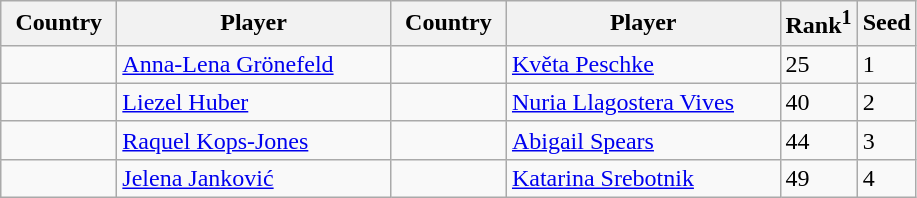<table class="sortable wikitable">
<tr>
<th width="70">Country</th>
<th width="175">Player</th>
<th width="70">Country</th>
<th width="175">Player</th>
<th>Rank<sup>1</sup></th>
<th>Seed</th>
</tr>
<tr>
<td></td>
<td><a href='#'>Anna-Lena Grönefeld</a></td>
<td></td>
<td><a href='#'>Květa Peschke</a></td>
<td>25</td>
<td>1</td>
</tr>
<tr>
<td></td>
<td><a href='#'>Liezel Huber</a></td>
<td></td>
<td><a href='#'>Nuria Llagostera Vives</a></td>
<td>40</td>
<td>2</td>
</tr>
<tr>
<td></td>
<td><a href='#'>Raquel Kops-Jones</a></td>
<td></td>
<td><a href='#'>Abigail Spears</a></td>
<td>44</td>
<td>3</td>
</tr>
<tr>
<td></td>
<td><a href='#'>Jelena Janković</a></td>
<td></td>
<td><a href='#'>Katarina Srebotnik</a></td>
<td>49</td>
<td>4</td>
</tr>
</table>
